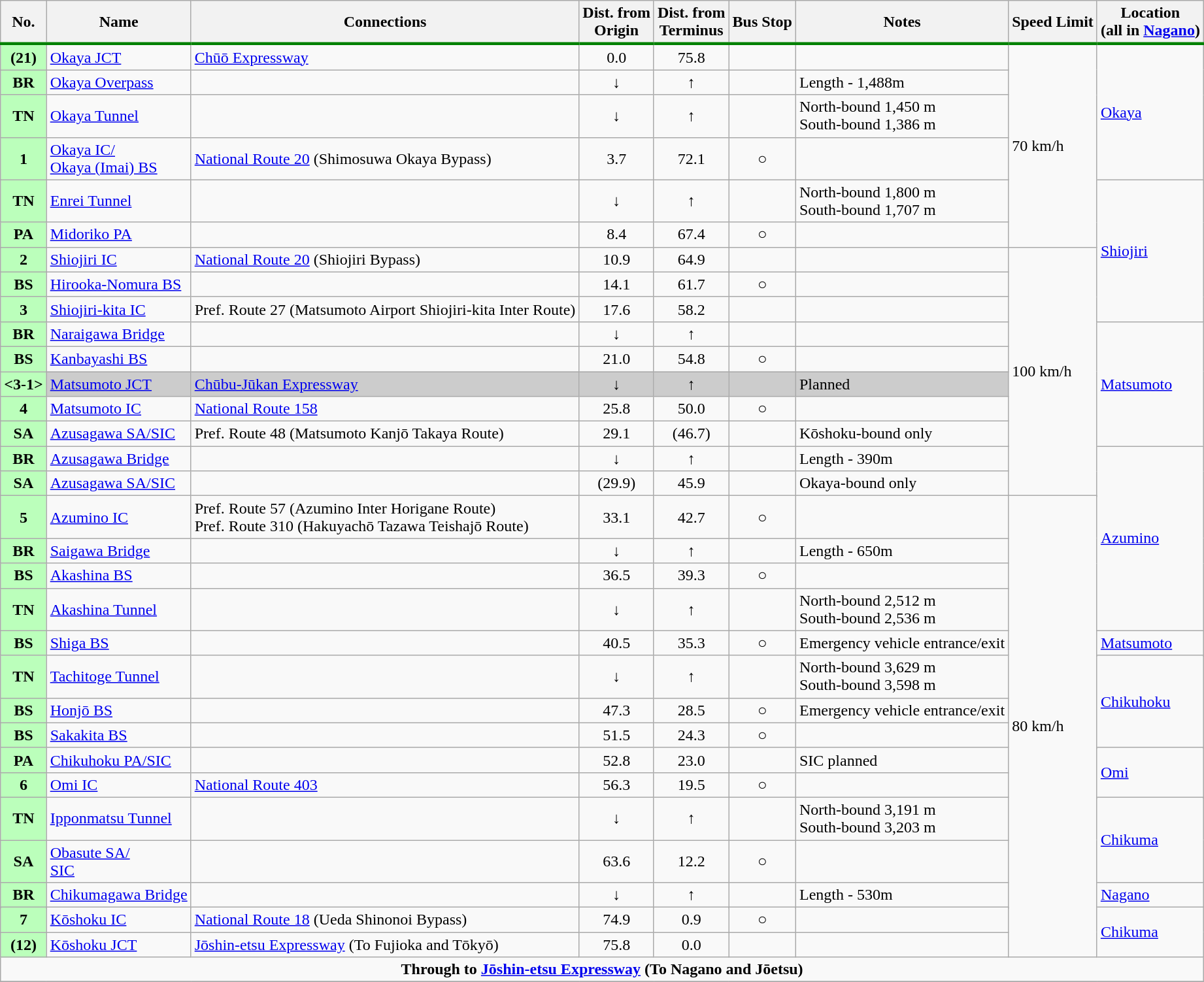<table class="wikitable">
<tr>
<th style="border-bottom: 3px solid green;">No.</th>
<th style="border-bottom: 3px solid green;">Name</th>
<th style="border-bottom: 3px solid green;">Connections</th>
<th style="border-bottom: 3px solid green;">Dist. from<br>Origin</th>
<th style="border-bottom: 3px solid green;">Dist. from<br>Terminus</th>
<th style="border-bottom: 3px solid green;">Bus Stop</th>
<th style="border-bottom: 3px solid green;">Notes</th>
<th style="border-bottom: 3px solid green;">Speed Limit</th>
<th style="border-bottom: 3px solid green;" colspan="2">Location<br>(all in <a href='#'>Nagano</a>)</th>
</tr>
<tr>
<th style="background-color: #BFB;">(21)</th>
<td><a href='#'>Okaya JCT</a></td>
<td>  <a href='#'>Chūō Expressway</a></td>
<td style="text-align: center;">0.0</td>
<td style="text-align: center;">75.8</td>
<td style="text-align: center;"></td>
<td></td>
<td rowspan="8">70 km/h</td>
<td rowspan="5"><a href='#'>Okaya</a></td>
</tr>
<tr>
<th style="background-color: #BFB;">BR</th>
<td><a href='#'>Okaya Overpass</a></td>
<td></td>
<td style="text-align: center;">↓</td>
<td style="text-align: center;">↑</td>
<td style="text-align: center;"></td>
<td>Length - 1,488m</td>
</tr>
<tr>
<th style="background-color: #BFB;">TN</th>
<td><a href='#'>Okaya Tunnel</a></td>
<td></td>
<td style="text-align: center;">↓</td>
<td style="text-align: center;">↑</td>
<td style="text-align: center;"></td>
<td>North-bound 1,450 m<br>South-bound 1,386 m</td>
</tr>
<tr>
<th style="background-color: #BFB;">1</th>
<td><a href='#'>Okaya IC/<br>Okaya (Imai) BS</a></td>
<td> <a href='#'>National Route 20</a> (Shimosuwa Okaya Bypass)</td>
<td style="text-align: center;">3.7</td>
<td style="text-align: center;">72.1</td>
<td style="text-align: center;">○</td>
<td></td>
</tr>
<tr>
<th rowspan="2" style="background-color: #BFB;">TN</th>
<td rowspan="2"><a href='#'>Enrei Tunnel</a></td>
<td rowspan="2"></td>
<td rowspan="2" style="text-align: center;">↓</td>
<td rowspan="2" style="text-align: center;">↑</td>
<td rowspan="2" style="text-align: center;"></td>
<td rowspan="2">North-bound 1,800 m<br>South-bound 1,707 m</td>
</tr>
<tr>
<td rowspan="6"><a href='#'>Shiojiri</a></td>
</tr>
<tr>
<th style="background-color: #BFB;">PA</th>
<td><a href='#'>Midoriko PA</a></td>
<td></td>
<td style="text-align: center;">8.4</td>
<td style="text-align: center;">67.4</td>
<td style="text-align: center;">○</td>
<td></td>
</tr>
<tr>
<th rowspan="2" style="background-color: #BFB;">2</th>
<td rowspan="2"><a href='#'>Shiojiri IC</a></td>
<td rowspan="2"> <a href='#'>National Route 20</a> (Shiojiri Bypass)</td>
<td rowspan="2" style="text-align: center;">10.9</td>
<td rowspan="2" style="text-align: center;">64.9</td>
<td rowspan="2" style="text-align: center;"></td>
<td rowspan="2"></td>
</tr>
<tr>
<td rowspan="12">100 km/h</td>
</tr>
<tr>
<th style="background-color: #BFB;">BS</th>
<td><a href='#'>Hirooka-Nomura BS</a></td>
<td></td>
<td style="text-align: center;">14.1</td>
<td style="text-align: center;">61.7</td>
<td style="text-align: center;">○</td>
<td></td>
</tr>
<tr>
<th style="background-color: #BFB;">3</th>
<td><a href='#'>Shiojiri-kita IC</a></td>
<td>Pref. Route 27 (Matsumoto Airport Shiojiri-kita Inter Route)</td>
<td style="text-align: center;">17.6</td>
<td style="text-align: center;">58.2</td>
<td style="text-align: center;"></td>
<td></td>
</tr>
<tr>
<th style="background-color: #BFB;">BR</th>
<td><a href='#'>Naraigawa Bridge</a></td>
<td></td>
<td style="text-align: center;">↓</td>
<td style="text-align: center;">↑</td>
<td style="text-align: center;"></td>
<td></td>
<td rowspan="6"><a href='#'>Matsumoto</a></td>
</tr>
<tr>
<th style="background-color: #BFB;">BS</th>
<td><a href='#'>Kanbayashi BS</a></td>
<td></td>
<td style="text-align: center;">21.0</td>
<td style="text-align: center;">54.8</td>
<td style="text-align: center;">○</td>
<td></td>
</tr>
<tr>
<th style="background-color: #BFB;"><3-1></th>
<td style="background-color:#CCC;"><a href='#'>Matsumoto JCT</a></td>
<td style="background-color:#CCC;"> <a href='#'>Chūbu-Jūkan Expressway</a></td>
<td style="text-align: center; background-color:#CCC;">↓</td>
<td style="text-align: center; background-color:#CCC;">↑</td>
<td style="text-align: center; background-color:#CCC;"></td>
<td style="background-color:#CCC;">Planned</td>
</tr>
<tr>
<th style="background-color: #BFB;">4</th>
<td><a href='#'>Matsumoto IC</a></td>
<td> <a href='#'>National Route 158</a></td>
<td style="text-align: center;">25.8</td>
<td style="text-align: center;">50.0</td>
<td style="text-align: center;">○</td>
<td></td>
</tr>
<tr>
<th style="background-color: #BFB;">SA</th>
<td><a href='#'>Azusagawa SA/SIC</a></td>
<td>Pref. Route 48 (Matsumoto Kanjō Takaya Route)</td>
<td style="text-align: center;">29.1</td>
<td style="text-align: center;">(46.7)</td>
<td style="text-align: center;"></td>
<td>Kōshoku-bound only</td>
</tr>
<tr>
<th rowspan="2" style="background-color: #BFB;">BR</th>
<td rowspan="2"><a href='#'>Azusagawa Bridge</a></td>
<td rowspan="2"></td>
<td rowspan="2" style="text-align: center;">↓</td>
<td rowspan="2" style="text-align: center;">↑</td>
<td rowspan="2" style="text-align: center;"></td>
<td rowspan="2">Length - 390m</td>
</tr>
<tr>
<td rowspan="7"><a href='#'>Azumino</a></td>
</tr>
<tr>
<th style="background-color: #BFB;">SA</th>
<td><a href='#'>Azusagawa SA/SIC</a></td>
<td></td>
<td style="text-align: center;">(29.9)</td>
<td style="text-align: center;">45.9</td>
<td style="text-align: center;"></td>
<td>Okaya-bound only</td>
</tr>
<tr>
<th rowspan="2" style="background-color: #BFB;">5</th>
<td rowspan="2"><a href='#'>Azumino IC</a></td>
<td rowspan="2">Pref. Route 57 (Azumino Inter Horigane Route)<br>Pref. Route 310 (Hakuyachō Tazawa Teishajō Route)</td>
<td rowspan="2" style="text-align: center;">33.1</td>
<td rowspan="2" style="text-align: center;">42.7</td>
<td rowspan="2" style="text-align: center;">○</td>
<td rowspan="2"></td>
</tr>
<tr>
<td rowspan="19">80 km/h</td>
</tr>
<tr>
<th style="background-color: #BFB;">BR</th>
<td><a href='#'>Saigawa Bridge</a></td>
<td></td>
<td style="text-align: center;">↓</td>
<td style="text-align: center;">↑</td>
<td style="text-align: center;"></td>
<td>Length - 650m</td>
</tr>
<tr>
<th style="background-color: #BFB;">BS</th>
<td><a href='#'>Akashina BS</a></td>
<td></td>
<td style="text-align: center;">36.5</td>
<td style="text-align: center;">39.3</td>
<td style="text-align: center;">○</td>
<td></td>
</tr>
<tr>
<th style="background-color: #BFB;">TN</th>
<td><a href='#'>Akashina Tunnel</a></td>
<td></td>
<td style="text-align: center;">↓</td>
<td style="text-align: center;">↑</td>
<td style="text-align: center;"></td>
<td>North-bound 2,512 m<br>South-bound 2,536 m</td>
</tr>
<tr>
<th style="background-color: #BFB;">BS</th>
<td><a href='#'>Shiga BS</a></td>
<td></td>
<td style="text-align: center;">40.5</td>
<td style="text-align: center;">35.3</td>
<td style="text-align: center;">○</td>
<td>Emergency vehicle entrance/exit</td>
<td rowspan="2"><a href='#'>Matsumoto</a></td>
</tr>
<tr>
<th rowspan="2" style="background-color: #BFB;">TN</th>
<td rowspan="2"><a href='#'>Tachitoge Tunnel</a></td>
<td rowspan="2"></td>
<td rowspan="2" style="text-align: center;">↓</td>
<td rowspan="2" style="text-align: center;">↑</td>
<td rowspan="2" style="text-align: center;"></td>
<td rowspan="2">North-bound 3,629 m<br>South-bound 3,598 m</td>
</tr>
<tr>
<td rowspan="4"><a href='#'>Chikuhoku</a></td>
</tr>
<tr>
<th style="background-color: #BFB;">BS</th>
<td><a href='#'>Honjō BS</a></td>
<td></td>
<td style="text-align: center;">47.3</td>
<td style="text-align: center;">28.5</td>
<td style="text-align: center;">○</td>
<td>Emergency vehicle entrance/exit</td>
</tr>
<tr>
<th style="background-color: #BFB;">BS</th>
<td><a href='#'>Sakakita BS</a></td>
<td></td>
<td style="text-align: center;">51.5</td>
<td style="text-align: center;">24.3</td>
<td style="text-align: center;">○</td>
<td></td>
</tr>
<tr>
<th rowspan="2" style="background-color: #BFB;">PA</th>
<td rowspan="2"><a href='#'>Chikuhoku PA/SIC</a></td>
<td rowspan="2"></td>
<td rowspan="2" style="text-align: center;">52.8</td>
<td rowspan="2" style="text-align: center;">23.0</td>
<td rowspan="2" style="text-align: center;"></td>
<td rowspan="2">SIC planned</td>
</tr>
<tr>
<td rowspan="3"><a href='#'>Omi</a></td>
</tr>
<tr>
<th style="background-color: #BFB;">6</th>
<td><a href='#'>Omi IC</a></td>
<td> <a href='#'>National Route 403</a></td>
<td style="text-align: center;">56.3</td>
<td style="text-align: center;">19.5</td>
<td style="text-align: center;">○</td>
<td></td>
</tr>
<tr>
<th rowspan="2" style="background-color: #BFB;">TN</th>
<td rowspan="2"><a href='#'>Ipponmatsu Tunnel</a></td>
<td rowspan="2"></td>
<td rowspan="2" style="text-align: center;">↓</td>
<td rowspan="2" style="text-align: center;">↑</td>
<td rowspan="2" style="text-align: center;"></td>
<td rowspan="2">North-bound 3,191 m<br>South-bound 3,203 m</td>
</tr>
<tr>
<td rowspan="2"><a href='#'>Chikuma</a></td>
</tr>
<tr>
<th style="background-color: #BFB;">SA</th>
<td><a href='#'>Obasute SA/<br>SIC</a></td>
<td></td>
<td style="text-align: center;">63.6</td>
<td style="text-align: center;">12.2</td>
<td style="text-align: center;">○</td>
<td></td>
</tr>
<tr>
<th rowspan="2" style="background-color: #BFB;">BR</th>
<td rowspan="2"><a href='#'>Chikumagawa Bridge</a></td>
<td rowspan="2"></td>
<td rowspan="2" style="text-align: center;">↓</td>
<td rowspan="2" style="text-align: center;">↑</td>
<td rowspan="2" style="text-align: center;"></td>
<td rowspan="2">Length - 530m</td>
<td><a href='#'>Nagano</a></td>
</tr>
<tr>
<td rowspan="3"><a href='#'>Chikuma</a></td>
</tr>
<tr>
<th style="background-color: #BFB;">7</th>
<td><a href='#'>Kōshoku IC</a></td>
<td> <a href='#'>National Route 18</a> (Ueda Shinonoi Bypass)</td>
<td style="text-align: center;">74.9</td>
<td style="text-align: center;">0.9</td>
<td style="text-align: center;">○</td>
<td></td>
</tr>
<tr>
<th style="background-color: #BFB;">(12)</th>
<td><a href='#'>Kōshoku JCT</a></td>
<td> <a href='#'>Jōshin-etsu Expressway</a> (To Fujioka and Tōkyō)</td>
<td style="text-align: center;">75.8</td>
<td style="text-align: center;">0.0</td>
<td style="text-align: center;"></td>
<td></td>
</tr>
<tr>
<td colspan="10" style="text-align: center;"><strong>Through to  <a href='#'>Jōshin-etsu Expressway</a> (To Nagano and Jōetsu)</strong></td>
</tr>
<tr>
</tr>
</table>
